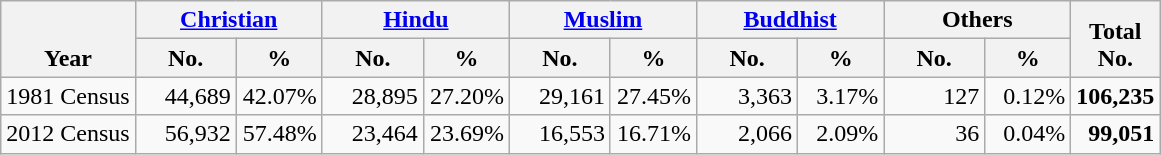<table class="wikitable" border="1" style="text-align:right;">
<tr>
<th style="vertical-align:bottom;" rowspan=2>Year</th>
<th style="vertical-align:bottom;" colspan=2><a href='#'>Christian</a></th>
<th style="vertical-align:bottom;" colspan=2><a href='#'>Hindu</a></th>
<th style="vertical-align:bottom;" colspan=2><a href='#'>Muslim</a></th>
<th style="vertical-align:bottom;" colspan=2><a href='#'>Buddhist</a></th>
<th style="vertical-align:bottom;" colspan=2>Others</th>
<th style="vertical-align:bottom;" rowspan=2><strong>Total</strong><br><strong>No.</strong></th>
</tr>
<tr>
<th style="width:60px;">No.</th>
<th style="width:50px;">%</th>
<th style="width:60px;">No.</th>
<th style="width:50px;">%</th>
<th style="width:60px;">No.</th>
<th style="width:50px;">%</th>
<th style="width:60px;">No.</th>
<th style="width:50px;">%</th>
<th style="width:60px;">No.</th>
<th style="width:50px;">%</th>
</tr>
<tr>
<td align=left>1981 Census</td>
<td>44,689</td>
<td>42.07%</td>
<td>28,895</td>
<td>27.20%</td>
<td>29,161</td>
<td>27.45%</td>
<td>3,363</td>
<td>3.17%</td>
<td>127</td>
<td>0.12%</td>
<td><strong>106,235</strong></td>
</tr>
<tr>
<td align=left>2012 Census</td>
<td>56,932</td>
<td>57.48%</td>
<td>23,464</td>
<td>23.69%</td>
<td>16,553</td>
<td>16.71%</td>
<td>2,066</td>
<td>2.09%</td>
<td>36</td>
<td>0.04%</td>
<td><strong>99,051</strong></td>
</tr>
</table>
